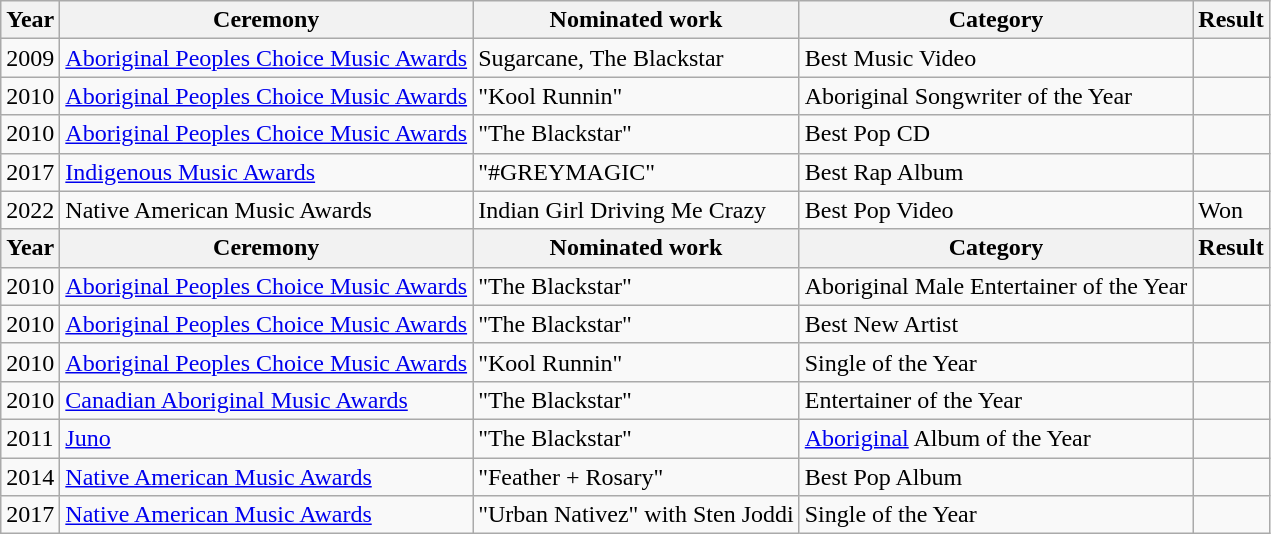<table class="wikitable">
<tr>
<th>Year</th>
<th>Ceremony</th>
<th>Nominated work</th>
<th>Category</th>
<th>Result</th>
</tr>
<tr>
<td>2009</td>
<td><a href='#'>Aboriginal Peoples Choice Music Awards</a></td>
<td>Sugarcane, The Blackstar</td>
<td>Best Music Video</td>
<td></td>
</tr>
<tr>
<td>2010</td>
<td><a href='#'>Aboriginal Peoples Choice Music Awards</a></td>
<td>"Kool Runnin"</td>
<td>Aboriginal Songwriter of the Year</td>
<td></td>
</tr>
<tr>
<td>2010</td>
<td><a href='#'>Aboriginal Peoples Choice Music Awards</a></td>
<td>"The Blackstar"</td>
<td>Best Pop CD</td>
<td></td>
</tr>
<tr>
<td>2017</td>
<td><a href='#'>Indigenous Music Awards</a></td>
<td>"#GREYMAGIC"</td>
<td>Best Rap Album</td>
<td></td>
</tr>
<tr>
<td>2022</td>
<td>Native American Music Awards</td>
<td>Indian Girl Driving Me Crazy</td>
<td>Best Pop Video</td>
<td>Won</td>
</tr>
<tr>
<th>Year</th>
<th>Ceremony</th>
<th>Nominated work</th>
<th>Category</th>
<th>Result</th>
</tr>
<tr>
<td>2010</td>
<td><a href='#'>Aboriginal Peoples Choice Music Awards</a></td>
<td>"The Blackstar"</td>
<td>Aboriginal Male Entertainer of the Year</td>
<td></td>
</tr>
<tr>
<td>2010</td>
<td><a href='#'>Aboriginal Peoples Choice Music Awards</a></td>
<td>"The Blackstar"</td>
<td>Best New Artist</td>
<td></td>
</tr>
<tr>
<td>2010</td>
<td><a href='#'>Aboriginal Peoples Choice Music Awards</a></td>
<td>"Kool Runnin"</td>
<td>Single of the Year</td>
<td></td>
</tr>
<tr>
<td>2010</td>
<td><a href='#'>Canadian Aboriginal Music Awards</a></td>
<td>"The Blackstar"</td>
<td>Entertainer of the Year</td>
<td></td>
</tr>
<tr>
<td>2011</td>
<td><a href='#'>Juno</a></td>
<td>"The Blackstar"</td>
<td><a href='#'>Aboriginal</a> Album of the Year</td>
<td></td>
</tr>
<tr>
<td>2014</td>
<td><a href='#'>Native American Music Awards</a></td>
<td>"Feather + Rosary"</td>
<td>Best Pop Album</td>
<td></td>
</tr>
<tr>
<td>2017</td>
<td><a href='#'>Native American Music Awards</a></td>
<td>"Urban Nativez" with Sten Joddi</td>
<td>Single of the Year</td>
<td></td>
</tr>
</table>
